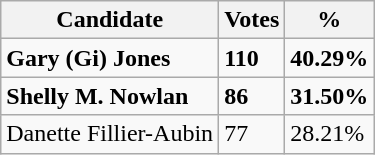<table class="wikitable">
<tr>
<th>Candidate</th>
<th>Votes</th>
<th>%</th>
</tr>
<tr>
<td><strong>Gary (Gi) Jones</strong></td>
<td><strong>110</strong></td>
<td><strong>40.29%</strong></td>
</tr>
<tr>
<td><strong>Shelly M. Nowlan</strong></td>
<td><strong>86</strong></td>
<td><strong>31.50%</strong></td>
</tr>
<tr>
<td>Danette Fillier-Aubin</td>
<td>77</td>
<td>28.21%</td>
</tr>
</table>
